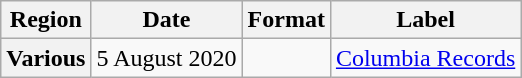<table class="wikitable plainrowheaders">
<tr>
<th scope="col">Region</th>
<th scope="col">Date</th>
<th scope="col">Format</th>
<th scope="col">Label</th>
</tr>
<tr>
<th scope="row">Various</th>
<td>5 August 2020</td>
<td></td>
<td><a href='#'>Columbia Records</a></td>
</tr>
</table>
